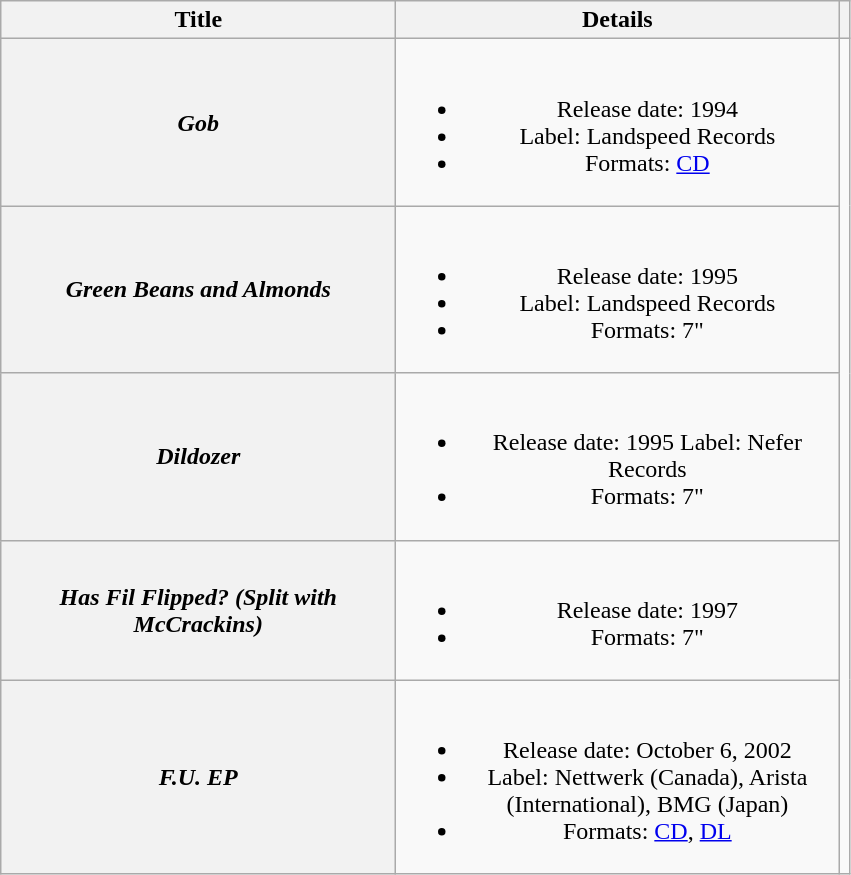<table class="wikitable plainrowheaders" style="text-align:center;">
<tr>
<th style="width:16em;">Title</th>
<th style="width:18em;">Details</th>
<th></th>
</tr>
<tr>
<th scope="row"><em>Gob</em></th>
<td><br><ul><li>Release date: 1994</li><li>Label: Landspeed Records</li><li>Formats: <a href='#'>CD</a></li></ul></td>
</tr>
<tr>
<th scope="row"><em>Green Beans and Almonds</em></th>
<td><br><ul><li>Release date: 1995</li><li>Label: Landspeed Records</li><li>Formats: 7"</li></ul></td>
</tr>
<tr>
<th scope="row"><em>Dildozer</em></th>
<td><br><ul><li>Release date: 1995        Label: Nefer Records</li><li>Formats: 7"</li></ul></td>
</tr>
<tr>
<th scope="row"><em>Has Fil Flipped? (Split with McCrackins)</em></th>
<td><br><ul><li>Release date: 1997</li><li>Formats: 7"</li></ul></td>
</tr>
<tr>
<th scope="row"><em>F.U. EP</em></th>
<td><br><ul><li>Release date: October 6, 2002</li><li>Label: Nettwerk (Canada), Arista (International), BMG (Japan)</li><li>Formats: <a href='#'>CD</a>, <a href='#'>DL</a></li></ul></td>
</tr>
</table>
